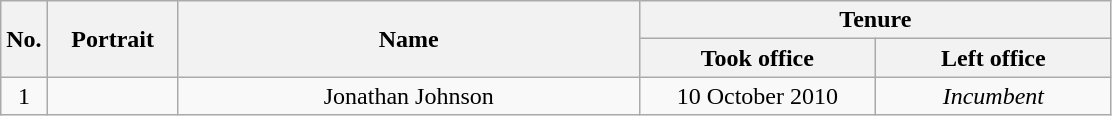<table class="wikitable" style="clear:right; text-align:center">
<tr>
<th scope="col" style="width:20px;" rowspan="2">No.</th>
<th scope="col"  style="width:80px; text-align:center;" rowspan="2">Portrait</th>
<th scope="col" style="width:300px;" rowspan="2">Name</th>
<th scope="col" style="width:300px;" colspan="2">Tenure</th>
</tr>
<tr>
<th scope="col" style="width:150px;">Took office</th>
<th scope="col" style="width:150px;">Left office</th>
</tr>
<tr>
<td>1</td>
<td style="text-align: center;"></td>
<td>Jonathan Johnson</td>
<td>10 October 2010</td>
<td><em>Incumbent</em></td>
</tr>
</table>
